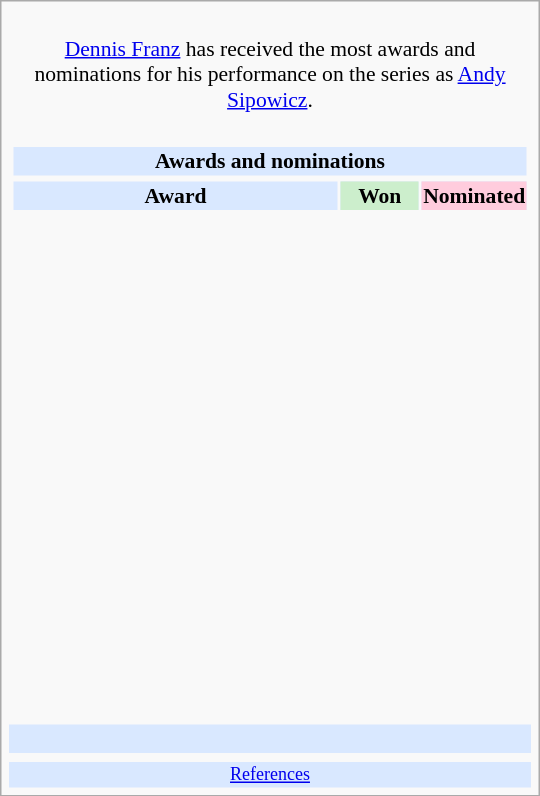<table class="infobox" style="width: 25em; text-align: left; font-size: 90%; vertical-align: middle;">
<tr>
<td colspan="3" style="text-align:center;"><br><a href='#'>Dennis Franz</a> has received the most awards and nominations for his performance on the series as <a href='#'>Andy Sipowicz</a>.</td>
</tr>
<tr>
<td colspan=3><br><table class="collapsible collapsed" width=100%>
<tr>
<th colspan=3 style="background-color: #D9E8FF; text-align: center;">Awards and nominations</th>
</tr>
<tr>
</tr>
<tr bgcolor=#D9E8FF>
<td style="text-align:center;"><strong>Award</strong></td>
<td style="text-align:center; background: #cceecc; text-size:0.9em" width=50><strong>Won</strong></td>
<td style="text-align:center; background: #ffccdd; text-size:0.9em" width=50><strong>Nominated</strong></td>
</tr>
<tr>
<td align="center"><br></td>
<td></td>
<td></td>
</tr>
<tr>
<td align="center"><br></td>
<td></td>
<td></td>
</tr>
<tr>
<td align="center"><br></td>
<td></td>
<td></td>
</tr>
<tr>
<td align="center"><br></td>
<td></td>
<td></td>
</tr>
<tr>
<td align="center"><br></td>
<td></td>
<td></td>
</tr>
<tr>
<td align="center"><br></td>
<td></td>
<td></td>
</tr>
<tr>
<td align="center"><br></td>
<td></td>
<td></td>
</tr>
<tr>
<td align="center"><br></td>
<td></td>
<td></td>
</tr>
<tr>
<td align="center"><br></td>
<td></td>
<td></td>
</tr>
<tr>
<td align="center"><br></td>
<td></td>
<td></td>
</tr>
<tr>
<td align="center"><br></td>
<td></td>
<td></td>
</tr>
<tr>
<td align="center"><br></td>
<td></td>
<td></td>
</tr>
<tr>
<td align="center"><br></td>
<td></td>
<td></td>
</tr>
<tr>
<td align="center"><br></td>
<td></td>
<td></td>
</tr>
<tr>
<td align="center"><br></td>
<td></td>
<td></td>
</tr>
<tr>
<td align="center"><br></td>
<td></td>
<td></td>
</tr>
<tr>
</tr>
</table>
</td>
</tr>
<tr bgcolor=#D9E8FF>
<td align="center" colspan="3"><br></td>
</tr>
<tr>
<td></td>
<td></td>
<td></td>
</tr>
<tr bgcolor=#D9E8FF>
<td colspan="3" style="font-size: smaller; text-align:center;"><a href='#'>References</a></td>
</tr>
</table>
